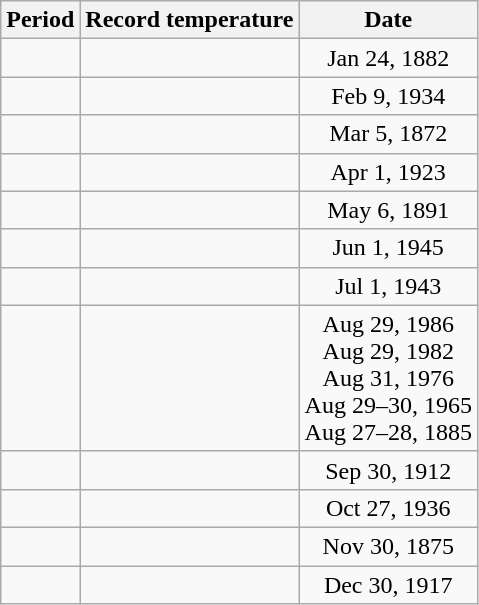<table class="wikitable mw-collapsible sortable" style="text-align:center;">
<tr>
<th>Period</th>
<th>Record temperature</th>
<th>Date</th>
</tr>
<tr>
<td></td>
<td></td>
<td>Jan 24, 1882</td>
</tr>
<tr>
<td></td>
<td></td>
<td>Feb 9, 1934</td>
</tr>
<tr>
<td></td>
<td></td>
<td>Mar 5, 1872</td>
</tr>
<tr>
<td></td>
<td></td>
<td>Apr 1, 1923</td>
</tr>
<tr>
<td></td>
<td></td>
<td>May 6, 1891</td>
</tr>
<tr>
<td></td>
<td></td>
<td>Jun 1, 1945</td>
</tr>
<tr>
<td></td>
<td></td>
<td>Jul 1, 1943</td>
</tr>
<tr>
<td></td>
<td></td>
<td data-sort-value="Aug 29, 1986">Aug 29, 1986<br>Aug 29, 1982<br>Aug 31, 1976<br>Aug 29–30, 1965<br>Aug 27–28, 1885</td>
</tr>
<tr>
<td></td>
<td></td>
<td>Sep 30, 1912</td>
</tr>
<tr>
<td></td>
<td></td>
<td>Oct 27, 1936</td>
</tr>
<tr>
<td></td>
<td></td>
<td>Nov 30, 1875</td>
</tr>
<tr>
<td></td>
<td></td>
<td>Dec 30, 1917</td>
</tr>
</table>
